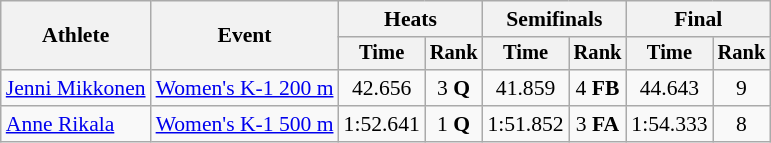<table class="wikitable" style="font-size:90%">
<tr>
<th rowspan="2">Athlete</th>
<th rowspan="2">Event</th>
<th colspan=2>Heats</th>
<th colspan=2>Semifinals</th>
<th colspan=2>Final</th>
</tr>
<tr style="font-size:95%">
<th>Time</th>
<th>Rank</th>
<th>Time</th>
<th>Rank</th>
<th>Time</th>
<th>Rank</th>
</tr>
<tr align=center>
<td align=left><a href='#'>Jenni Mikkonen</a></td>
<td align=left><a href='#'>Women's K-1 200 m</a></td>
<td>42.656</td>
<td>3 <strong>Q</strong></td>
<td>41.859</td>
<td>4 <strong>FB</strong></td>
<td>44.643</td>
<td>9</td>
</tr>
<tr align=center>
<td align=left><a href='#'>Anne Rikala</a></td>
<td align=left><a href='#'>Women's K-1 500 m</a></td>
<td>1:52.641</td>
<td>1 <strong>Q</strong></td>
<td>1:51.852</td>
<td>3 <strong>FA</strong></td>
<td>1:54.333</td>
<td>8</td>
</tr>
</table>
